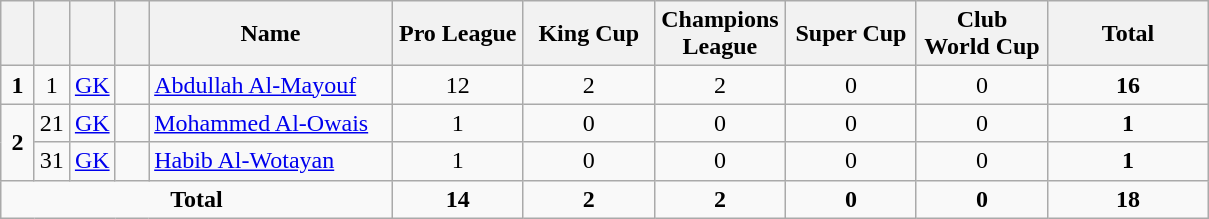<table class="wikitable" style="text-align:center">
<tr>
<th width=15></th>
<th width=15></th>
<th width=15></th>
<th width=15></th>
<th width=155>Name</th>
<th width=80>Pro League</th>
<th width=80>King Cup</th>
<th width=80>Champions League</th>
<th width=80>Super Cup</th>
<th width=80>Club World Cup</th>
<th width=100>Total</th>
</tr>
<tr>
<td><strong>1</strong></td>
<td>1</td>
<td><a href='#'>GK</a></td>
<td></td>
<td align=left><a href='#'>Abdullah Al-Mayouf</a></td>
<td>12</td>
<td>2</td>
<td>2</td>
<td>0</td>
<td>0</td>
<td><strong>16</strong></td>
</tr>
<tr>
<td rowspan=2><strong>2</strong></td>
<td>21</td>
<td><a href='#'>GK</a></td>
<td></td>
<td align=left><a href='#'>Mohammed Al-Owais</a></td>
<td>1</td>
<td>0</td>
<td>0</td>
<td>0</td>
<td>0</td>
<td><strong>1</strong></td>
</tr>
<tr>
<td>31</td>
<td><a href='#'>GK</a></td>
<td></td>
<td align=left><a href='#'>Habib Al-Wotayan</a></td>
<td>1</td>
<td>0</td>
<td>0</td>
<td>0</td>
<td>0</td>
<td><strong>1</strong></td>
</tr>
<tr>
<td colspan=5><strong>Total</strong></td>
<td><strong>14</strong></td>
<td><strong>2</strong></td>
<td><strong>2</strong></td>
<td><strong>0</strong></td>
<td><strong>0</strong></td>
<td><strong>18</strong></td>
</tr>
</table>
